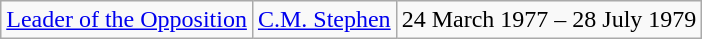<table class="wikitable">
<tr>
<td><a href='#'>Leader of the Opposition</a></td>
<td><a href='#'>C.M. Stephen</a></td>
<td>24 March 1977 – 28 July 1979</td>
</tr>
</table>
